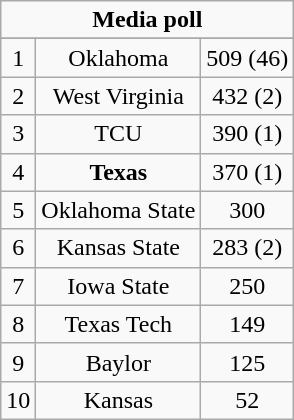<table class="wikitable">
<tr align="center">
<td align="center" Colspan="3"><strong>Media poll</strong></td>
</tr>
<tr align="center">
</tr>
<tr align="center">
<td>1</td>
<td>Oklahoma</td>
<td>509 (46)</td>
</tr>
<tr align="center">
<td>2</td>
<td>West Virginia</td>
<td>432 (2)</td>
</tr>
<tr align="center">
<td>3</td>
<td>TCU</td>
<td>390 (1)</td>
</tr>
<tr align="center">
<td>4</td>
<td><strong>Texas</strong></td>
<td>370 (1)</td>
</tr>
<tr align="center">
<td>5</td>
<td>Oklahoma State</td>
<td>300</td>
</tr>
<tr align="center">
<td>6</td>
<td>Kansas State</td>
<td>283 (2)</td>
</tr>
<tr align="center">
<td>7</td>
<td>Iowa State</td>
<td>250</td>
</tr>
<tr align="center">
<td>8</td>
<td>Texas Tech</td>
<td>149</td>
</tr>
<tr align="center">
<td>9</td>
<td>Baylor</td>
<td>125</td>
</tr>
<tr align="center">
<td>10</td>
<td>Kansas</td>
<td>52</td>
</tr>
</table>
